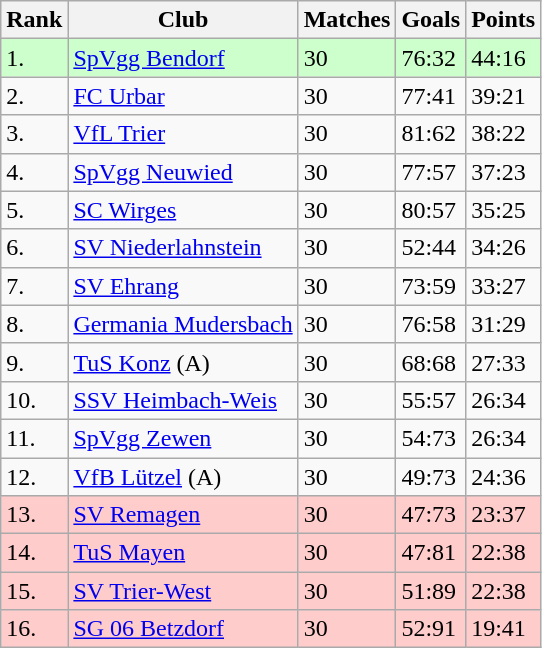<table class="wikitable">
<tr>
<th>Rank</th>
<th>Club</th>
<th>Matches</th>
<th>Goals</th>
<th>Points</th>
</tr>
<tr bgcolor="ccffcc">
<td>1.</td>
<td><a href='#'>SpVgg Bendorf</a></td>
<td>30</td>
<td>76:32</td>
<td>44:16</td>
</tr>
<tr>
<td>2.</td>
<td><a href='#'>FC Urbar</a></td>
<td>30</td>
<td>77:41</td>
<td>39:21</td>
</tr>
<tr>
<td>3.</td>
<td><a href='#'>VfL Trier</a></td>
<td>30</td>
<td>81:62</td>
<td>38:22</td>
</tr>
<tr>
<td>4.</td>
<td><a href='#'>SpVgg Neuwied</a></td>
<td>30</td>
<td>77:57</td>
<td>37:23</td>
</tr>
<tr>
<td>5.</td>
<td><a href='#'>SC Wirges</a></td>
<td>30</td>
<td>80:57</td>
<td>35:25</td>
</tr>
<tr>
<td>6.</td>
<td><a href='#'>SV Niederlahnstein</a></td>
<td>30</td>
<td>52:44</td>
<td>34:26</td>
</tr>
<tr>
<td>7.</td>
<td><a href='#'>SV Ehrang</a></td>
<td>30</td>
<td>73:59</td>
<td>33:27</td>
</tr>
<tr>
<td>8.</td>
<td><a href='#'>Germania Mudersbach</a></td>
<td>30</td>
<td>76:58</td>
<td>31:29</td>
</tr>
<tr>
<td>9.</td>
<td><a href='#'>TuS Konz</a> (A)</td>
<td>30</td>
<td>68:68</td>
<td>27:33</td>
</tr>
<tr>
<td>10.</td>
<td><a href='#'>SSV Heimbach-Weis</a></td>
<td>30</td>
<td>55:57</td>
<td>26:34</td>
</tr>
<tr>
<td>11.</td>
<td><a href='#'>SpVgg Zewen</a></td>
<td>30</td>
<td>54:73</td>
<td>26:34</td>
</tr>
<tr>
<td>12.</td>
<td><a href='#'>VfB Lützel</a> (A)</td>
<td>30</td>
<td>49:73</td>
<td>24:36</td>
</tr>
<tr bgcolor="#ffcccc">
<td>13.</td>
<td><a href='#'>SV Remagen</a></td>
<td>30</td>
<td>47:73</td>
<td>23:37</td>
</tr>
<tr bgcolor="#ffcccc">
<td>14.</td>
<td><a href='#'>TuS Mayen</a></td>
<td>30</td>
<td>47:81</td>
<td>22:38</td>
</tr>
<tr bgcolor="#ffcccc">
<td>15.</td>
<td><a href='#'>SV Trier-West</a></td>
<td>30</td>
<td>51:89</td>
<td>22:38</td>
</tr>
<tr bgcolor="#ffcccc">
<td>16.</td>
<td><a href='#'>SG 06 Betzdorf</a></td>
<td>30</td>
<td>52:91</td>
<td>19:41</td>
</tr>
</table>
